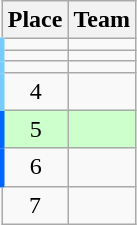<table class="wikitable" style="text-align:center; padding-bottom:0;">
<tr>
<th>Place</th>
<th style="text-align:left;">Team</th>
</tr>
<tr>
<td style="border-left:3px solid #7cf;"></td>
<td align=left></td>
</tr>
<tr>
<td style="border-left:3px solid #7cf;"></td>
<td align=left></td>
</tr>
<tr>
<td style="border-left:3px solid #7cf;"></td>
<td align=left></td>
</tr>
<tr>
<td style="border-left:3px solid #7cf;">4</td>
<td align=left></td>
</tr>
<tr bgcolor=#cfc>
<td style="border-left:3px solid #06f;">5</td>
<td align=left></td>
</tr>
<tr>
<td style="border-left:3px solid #06f;">6</td>
<td align=left></td>
</tr>
<tr>
<td>7</td>
<td align=left></td>
</tr>
</table>
